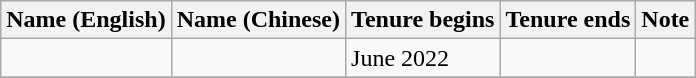<table class="wikitable">
<tr>
<th>Name (English)</th>
<th>Name (Chinese)</th>
<th>Tenure begins</th>
<th>Tenure ends</th>
<th>Note</th>
</tr>
<tr>
<td></td>
<td></td>
<td>June 2022</td>
<td></td>
<td></td>
</tr>
<tr>
</tr>
</table>
